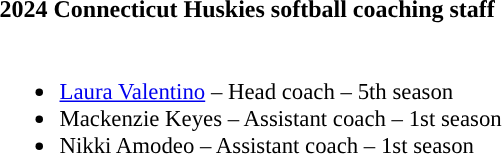<table class="toccolours" style="text-align: left;">
<tr>
<th colspan="9">2024 Connecticut Huskies softball coaching staff</th>
</tr>
<tr>
<td style="font-size: 95%;" valign="top"><br><ul><li><a href='#'>Laura Valentino</a> – Head coach – 5th season</li><li>Mackenzie Keyes – Assistant coach – 1st season</li><li>Nikki Amodeo – Assistant coach – 1st season</li></ul></td>
</tr>
</table>
